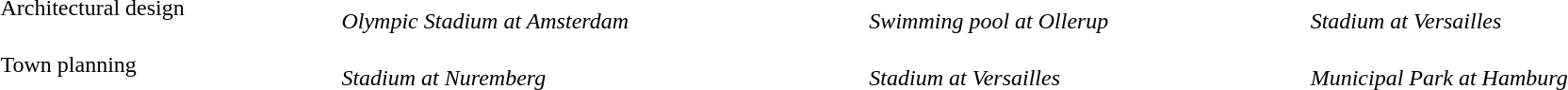<table style="width:100%" >
<tr>
<td>Architectural design</td>
<td><br><em>Olympic Stadium at Amsterdam</em></td>
<td><br><em>Swimming pool at Ollerup</em></td>
<td><br><em>Stadium at Versailles</em></td>
</tr>
<tr>
<td>Town planning</td>
<td><br><em>Stadium at Nuremberg</em></td>
<td><br><em>Stadium at Versailles</em></td>
<td><br><em>Municipal Park at Hamburg</em></td>
</tr>
</table>
